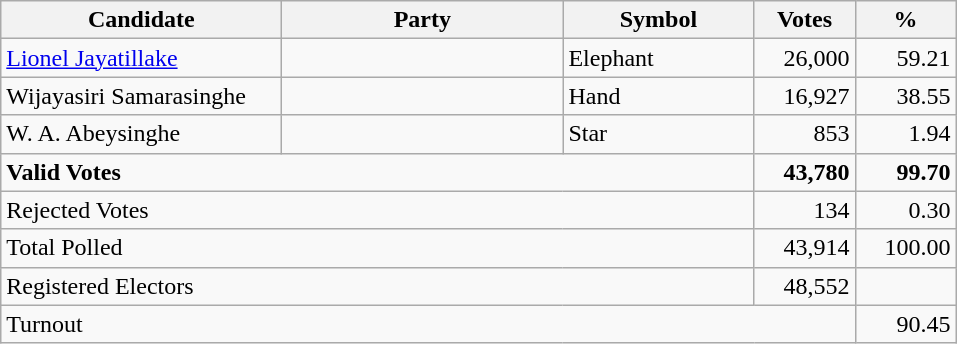<table class="wikitable" border="1" style="text-align:right;">
<tr>
<th align=left width="180">Candidate</th>
<th align=left width="180">Party</th>
<th align=left width="120">Symbol</th>
<th align=left width="60">Votes</th>
<th align=left width="60">%</th>
</tr>
<tr>
<td align=left><a href='#'>Lionel Jayatillake</a></td>
<td align=left></td>
<td align=left>Elephant</td>
<td>26,000</td>
<td>59.21</td>
</tr>
<tr>
<td align=left>Wijayasiri Samarasinghe</td>
<td align=left></td>
<td align=left>Hand</td>
<td>16,927</td>
<td>38.55</td>
</tr>
<tr>
<td align=left>W. A. Abeysinghe</td>
<td align=left></td>
<td align=left>Star</td>
<td>853</td>
<td>1.94</td>
</tr>
<tr>
<td align=left colspan=3><strong>Valid Votes</strong></td>
<td><strong>43,780</strong></td>
<td><strong>99.70</strong></td>
</tr>
<tr>
<td align=left colspan=3>Rejected Votes</td>
<td>134</td>
<td>0.30</td>
</tr>
<tr>
<td align=left colspan=3>Total Polled</td>
<td>43,914</td>
<td>100.00</td>
</tr>
<tr>
<td align=left colspan=3>Registered Electors</td>
<td>48,552</td>
<td></td>
</tr>
<tr>
<td align=left colspan=4>Turnout</td>
<td>90.45</td>
</tr>
</table>
